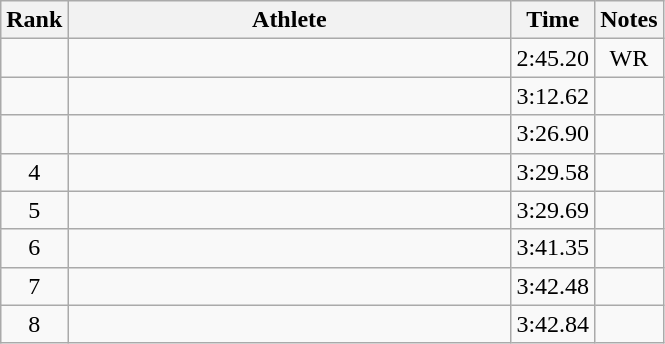<table class="wikitable" style="text-align:center">
<tr>
<th>Rank</th>
<th Style="width:18em">Athlete</th>
<th>Time</th>
<th>Notes</th>
</tr>
<tr>
<td></td>
<td style="text-align:left"></td>
<td>2:45.20</td>
<td>WR</td>
</tr>
<tr>
<td></td>
<td style="text-align:left"></td>
<td>3:12.62</td>
<td></td>
</tr>
<tr>
<td></td>
<td style="text-align:left"></td>
<td>3:26.90</td>
<td></td>
</tr>
<tr>
<td>4</td>
<td style="text-align:left"></td>
<td>3:29.58</td>
<td></td>
</tr>
<tr>
<td>5</td>
<td style="text-align:left"></td>
<td>3:29.69</td>
<td></td>
</tr>
<tr>
<td>6</td>
<td style="text-align:left"></td>
<td>3:41.35</td>
<td></td>
</tr>
<tr>
<td>7</td>
<td style="text-align:left"></td>
<td>3:42.48</td>
<td></td>
</tr>
<tr>
<td>8</td>
<td style="text-align:left"></td>
<td>3:42.84</td>
<td></td>
</tr>
</table>
